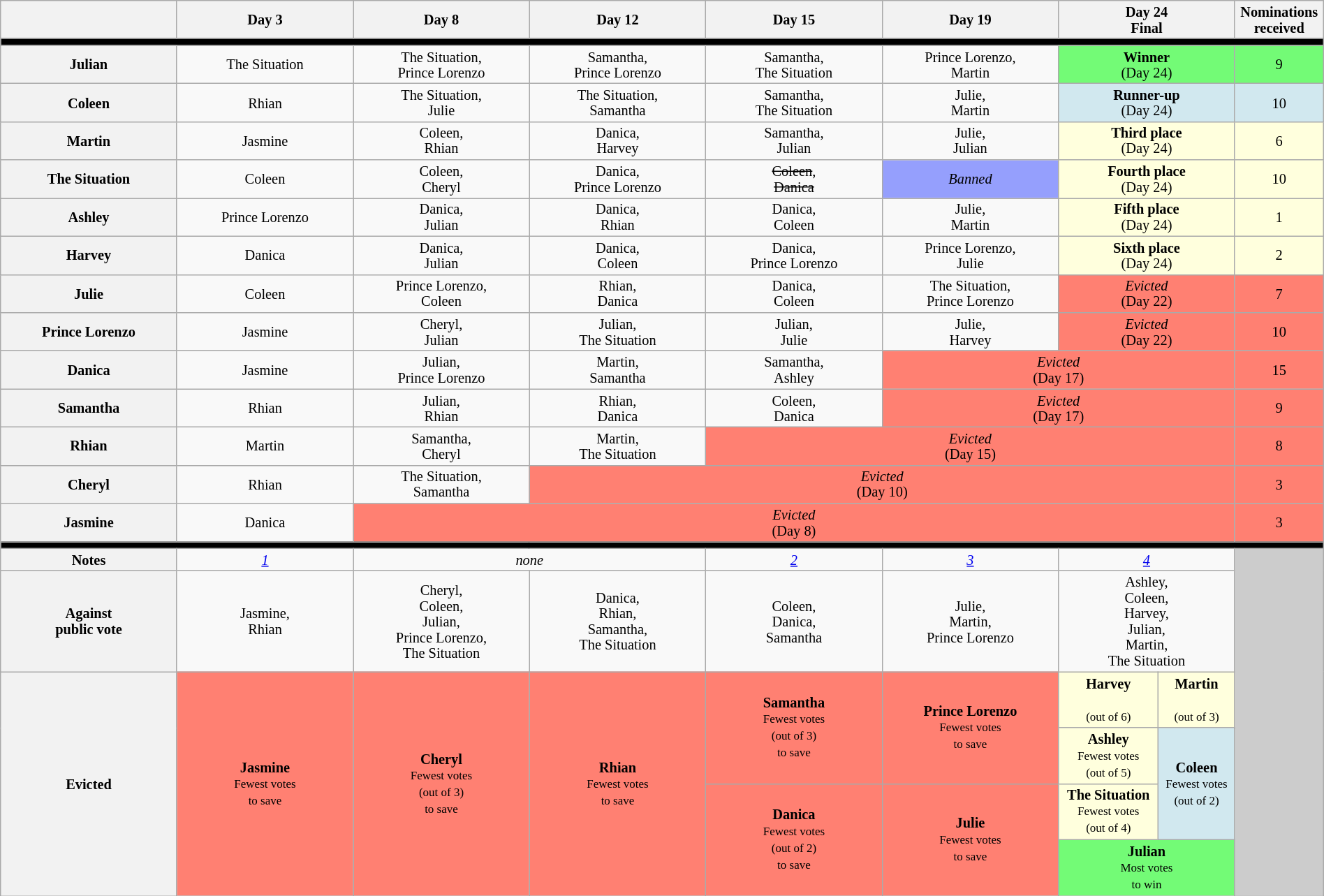<table class="wikitable nowrap" style="text-align:center; width:100%; font-size:85%; line-height:15px;">
<tr>
<th style="width: 10%;"></th>
<th style="width: 10%;">Day 3</th>
<th style="width: 10%;">Day 8</th>
<th style="width: 10%;">Day 12</th>
<th style="width: 10%;">Day 15</th>
<th style="width: 10%;">Day 19</th>
<th style="width: 10%;" colspan="2">Day 24<br>Final</th>
<th style="width:1%;">Nominations<br>received</th>
</tr>
<tr>
<th style="background:#000;" colspan="9"></th>
</tr>
<tr>
<th>Julian</th>
<td>The Situation</td>
<td>The Situation,<br>Prince Lorenzo</td>
<td>Samantha,<br>Prince Lorenzo</td>
<td>Samantha,<br>The Situation</td>
<td>Prince Lorenzo,<br>Martin</td>
<td style="background:#73FB76" colspan="2"><strong>Winner</strong><br>(Day 24)</td>
<td style="background:#73FB76">9</td>
</tr>
<tr>
<th>Coleen</th>
<td>Rhian</td>
<td>The Situation,<br>Julie</td>
<td>The Situation,<br>Samantha</td>
<td>Samantha,<br>The Situation</td>
<td>Julie,<br>Martin</td>
<td style="background:#D1E8EF" colspan="2"><strong>Runner-up</strong><br>(Day 24)</td>
<td style="background:#D1E8EF">10</td>
</tr>
<tr>
<th>Martin</th>
<td>Jasmine</td>
<td>Coleen,<br> Rhian</td>
<td>Danica,<br>Harvey</td>
<td>Samantha,<br>Julian</td>
<td>Julie,<br>Julian</td>
<td style="background:#ffffdd" colspan="2"><strong>Third place</strong><br>(Day 24)</td>
<td style="background:#ffffdd">6</td>
</tr>
<tr>
<th>The Situation</th>
<td>Coleen</td>
<td>Coleen,<br>Cheryl</td>
<td>Danica,<br>Prince Lorenzo</td>
<td><s>Coleen</s>,<br><s>Danica</s></td>
<td style="background:#959ffd;"><em>Banned</em></td>
<td style="background:#ffffdd" colspan="2"><strong>Fourth place</strong><br>(Day 24)</td>
<td style="background:#ffffdd">10</td>
</tr>
<tr>
<th>Ashley</th>
<td>Prince Lorenzo</td>
<td>Danica,<br>Julian</td>
<td>Danica,<br>Rhian</td>
<td>Danica,<br>Coleen</td>
<td>Julie,<br>Martin</td>
<td style="background:#ffffdd" colspan="2"><strong>Fifth place</strong><br>(Day 24)</td>
<td style="background:#ffffdd">1</td>
</tr>
<tr>
<th>Harvey</th>
<td>Danica</td>
<td>Danica,<br>Julian</td>
<td>Danica,<br>Coleen</td>
<td>Danica,<br>Prince Lorenzo</td>
<td>Prince Lorenzo,<br>Julie</td>
<td style="background:#ffffdd" colspan="2"><strong>Sixth place</strong><br>(Day 24)</td>
<td style="background:#ffffdd">2</td>
</tr>
<tr>
<th>Julie</th>
<td>Coleen</td>
<td>Prince Lorenzo,<br> Coleen</td>
<td>Rhian,<br>Danica</td>
<td>Danica,<br>Coleen</td>
<td>The Situation,<br>Prince Lorenzo</td>
<td style="background:#FF8072;" colspan="2"><em>Evicted</em><br>(Day 22)</td>
<td style="background:#FF8072;">7</td>
</tr>
<tr>
<th>Prince Lorenzo</th>
<td>Jasmine</td>
<td>Cheryl,<br>Julian</td>
<td>Julian,<br>The Situation</td>
<td>Julian,<br>Julie</td>
<td>Julie,<br>Harvey</td>
<td style="background:#FF8072;" colspan="2"><em>Evicted</em><br>(Day 22)</td>
<td style="background:#FF8072;">10</td>
</tr>
<tr>
<th>Danica</th>
<td>Jasmine</td>
<td>Julian,<br>Prince Lorenzo</td>
<td>Martin,<br>Samantha</td>
<td>Samantha,<br>Ashley</td>
<td style="background:#FF8072;" colspan="3"><em>Evicted</em><br>(Day 17)</td>
<td style="background:#FF8072;">15</td>
</tr>
<tr>
<th>Samantha</th>
<td>Rhian</td>
<td>Julian,<br>Rhian</td>
<td>Rhian,<br>Danica</td>
<td>Coleen,<br>Danica</td>
<td style="background:#FF8072;" colspan="3"><em>Evicted</em><br>(Day 17)</td>
<td style="background:#FF8072;">9</td>
</tr>
<tr>
<th>Rhian</th>
<td>Martin</td>
<td>Samantha,<br>Cheryl</td>
<td>Martin,<br>The Situation</td>
<td style="background:#FF8072;" colspan="4"><em>Evicted</em><br>(Day 15)</td>
<td style="background:#FF8072;">8</td>
</tr>
<tr>
<th>Cheryl</th>
<td>Rhian</td>
<td>The Situation,<br>Samantha</td>
<td style="background:#FF8072;" colspan="5"><em>Evicted</em><br>(Day 10)</td>
<td style="background:#FF8072;">3</td>
</tr>
<tr>
<th>Jasmine</th>
<td>Danica</td>
<td style="background:#FF8072;" colspan="6"><em>Evicted</em><br>(Day 8)</td>
<td style="background:#FF8072">3</td>
</tr>
<tr>
<th style="background:#000;" colspan="9"></th>
</tr>
<tr>
<th>Notes</th>
<td><cite><em><a href='#'>1</a></em></cite></td>
<td colspan=2><em>none</em></td>
<td><cite><em><a href='#'>2</a></em></cite></td>
<td><cite><em><a href='#'>3</a></em></cite></td>
<td colspan="2"><cite><em><a href='#'>4</a></em></cite></td>
<td style="background:#ccc;" rowspan="7"></td>
</tr>
<tr>
<th>Against<br>public vote</th>
<td>Jasmine,<br>Rhian</td>
<td>Cheryl,<br>Coleen,<br>Julian,<br>Prince Lorenzo,<br>The Situation</td>
<td>Danica,<br>Rhian,<br>Samantha,<br>The Situation</td>
<td>Coleen,<br>Danica,<br>Samantha</td>
<td>Julie,<br>Martin,<br>Prince Lorenzo</td>
<td colspan="2">Ashley,<br>Coleen,<br>Harvey,<br>Julian,<br>Martin,<br>The Situation</td>
</tr>
<tr>
<th rowspan=5>Evicted</th>
<td style="background:#FF8072" rowspan=5><strong>Jasmine</strong><br><small>Fewest votes<br>to save</small></td>
<td style="background:#FF8072" rowspan=5><strong>Cheryl</strong><br><small>Fewest votes<br>(out of 3)<br>to save</small></td>
<td style="background:#FF8072" rowspan=5><strong>Rhian</strong><br><small>Fewest votes<br>to save</small></td>
<td style="background:#FF8072" rowspan=3><strong>Samantha</strong><br><small>Fewest votes<br>(out of 3)<br>to save</small></td>
<td style="background:#FF8072" rowspan=3><strong>Prince Lorenzo</strong><br><small>Fewest votes<br>to save</small></td>
<td style="background:#ffffdd;"><strong>Harvey</strong><br><small><br>(out of 6)</small></td>
<td style="background:#ffffdd" rowspan=2><strong>Martin</strong><br><small><br>(out of 3)</small></td>
</tr>
<tr>
<td style="background:#ffffdd" rowspan=2><strong>Ashley</strong><br><small>Fewest votes<br>(out of 5)</small></td>
</tr>
<tr>
<td style="background:#D1E8EF" rowspan=2><strong>Coleen</strong><br><small>Fewest votes<br>(out of 2)</small></td>
</tr>
<tr>
<td style="background:#FF8072" rowspan=2><strong>Danica</strong><br><small>Fewest votes<br>(out of 2)<br>to save</small></td>
<td style="background:#FF8072" rowspan=2><strong>Julie</strong><br><small>Fewest votes<br>to save</small></td>
<td style="background:#ffffdd;"><strong>The Situation</strong><br><small>Fewest votes<br>(out of 4)</small></td>
</tr>
<tr>
<td style="background:#73FB76" colspan=2><strong>Julian</strong><br><small>Most votes<br>to win</small></td>
</tr>
</table>
